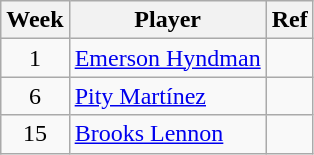<table class="wikitable">
<tr>
<th>Week</th>
<th>Player</th>
<th>Ref</th>
</tr>
<tr>
<td style="text-align: center;">1</td>
<td> <a href='#'>Emerson Hyndman</a></td>
<td style="text-align: center;"></td>
</tr>
<tr>
<td style="text-align: center;">6</td>
<td> <a href='#'>Pity Martínez</a></td>
<td style="text-align: center;"></td>
</tr>
<tr>
<td style="text-align: center;">15</td>
<td> <a href='#'>Brooks Lennon</a></td>
<td style="text-align: center;"></td>
</tr>
</table>
